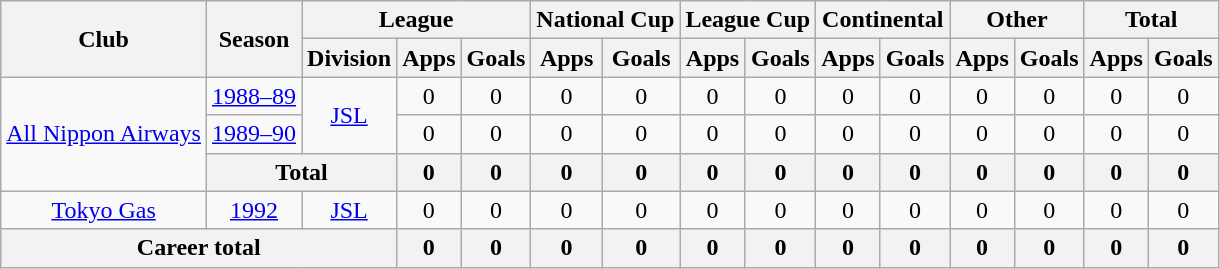<table class="wikitable" style="text-align: center">
<tr>
<th rowspan="2">Club</th>
<th rowspan="2">Season</th>
<th colspan="3">League</th>
<th colspan="2">National Cup</th>
<th colspan="2">League Cup</th>
<th colspan="2">Continental</th>
<th colspan="2">Other</th>
<th colspan="2">Total</th>
</tr>
<tr>
<th>Division</th>
<th>Apps</th>
<th>Goals</th>
<th>Apps</th>
<th>Goals</th>
<th>Apps</th>
<th>Goals</th>
<th>Apps</th>
<th>Goals</th>
<th>Apps</th>
<th>Goals</th>
<th>Apps</th>
<th>Goals</th>
</tr>
<tr>
<td rowspan="3"><a href='#'>All Nippon Airways</a></td>
<td><a href='#'>1988–89</a></td>
<td rowspan="2"><a href='#'>JSL</a></td>
<td>0</td>
<td>0</td>
<td>0</td>
<td>0</td>
<td>0</td>
<td>0</td>
<td>0</td>
<td>0</td>
<td>0</td>
<td>0</td>
<td>0</td>
<td>0</td>
</tr>
<tr>
<td><a href='#'>1989–90</a></td>
<td>0</td>
<td>0</td>
<td>0</td>
<td>0</td>
<td>0</td>
<td>0</td>
<td>0</td>
<td>0</td>
<td>0</td>
<td>0</td>
<td>0</td>
<td>0</td>
</tr>
<tr>
<th colspan=2>Total</th>
<th>0</th>
<th>0</th>
<th>0</th>
<th>0</th>
<th>0</th>
<th>0</th>
<th>0</th>
<th>0</th>
<th>0</th>
<th>0</th>
<th>0</th>
<th>0</th>
</tr>
<tr>
<td><a href='#'>Tokyo Gas</a></td>
<td><a href='#'>1992</a></td>
<td><a href='#'>JSL</a></td>
<td>0</td>
<td>0</td>
<td>0</td>
<td>0</td>
<td>0</td>
<td>0</td>
<td>0</td>
<td>0</td>
<td>0</td>
<td>0</td>
<td>0</td>
<td>0</td>
</tr>
<tr>
<th colspan=3>Career total</th>
<th>0</th>
<th>0</th>
<th>0</th>
<th>0</th>
<th>0</th>
<th>0</th>
<th>0</th>
<th>0</th>
<th>0</th>
<th>0</th>
<th>0</th>
<th>0</th>
</tr>
</table>
